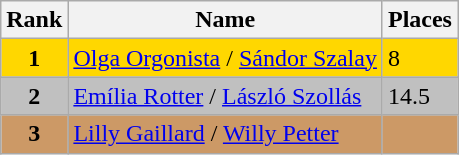<table class="wikitable">
<tr>
<th>Rank</th>
<th>Name</th>
<th>Places</th>
</tr>
<tr bgcolor="gold">
<td align="center"><strong>1</strong></td>
<td> <a href='#'>Olga Orgonista</a> / <a href='#'>Sándor Szalay</a></td>
<td>8</td>
</tr>
<tr bgcolor="silver">
<td align="center"><strong>2</strong></td>
<td> <a href='#'>Emília Rotter</a> / <a href='#'>László Szollás</a></td>
<td>14.5</td>
</tr>
<tr bgcolor="cc9966">
<td align="center"><strong>3</strong></td>
<td> <a href='#'>Lilly Gaillard</a> / <a href='#'>Willy Petter</a></td>
<td></td>
</tr>
</table>
